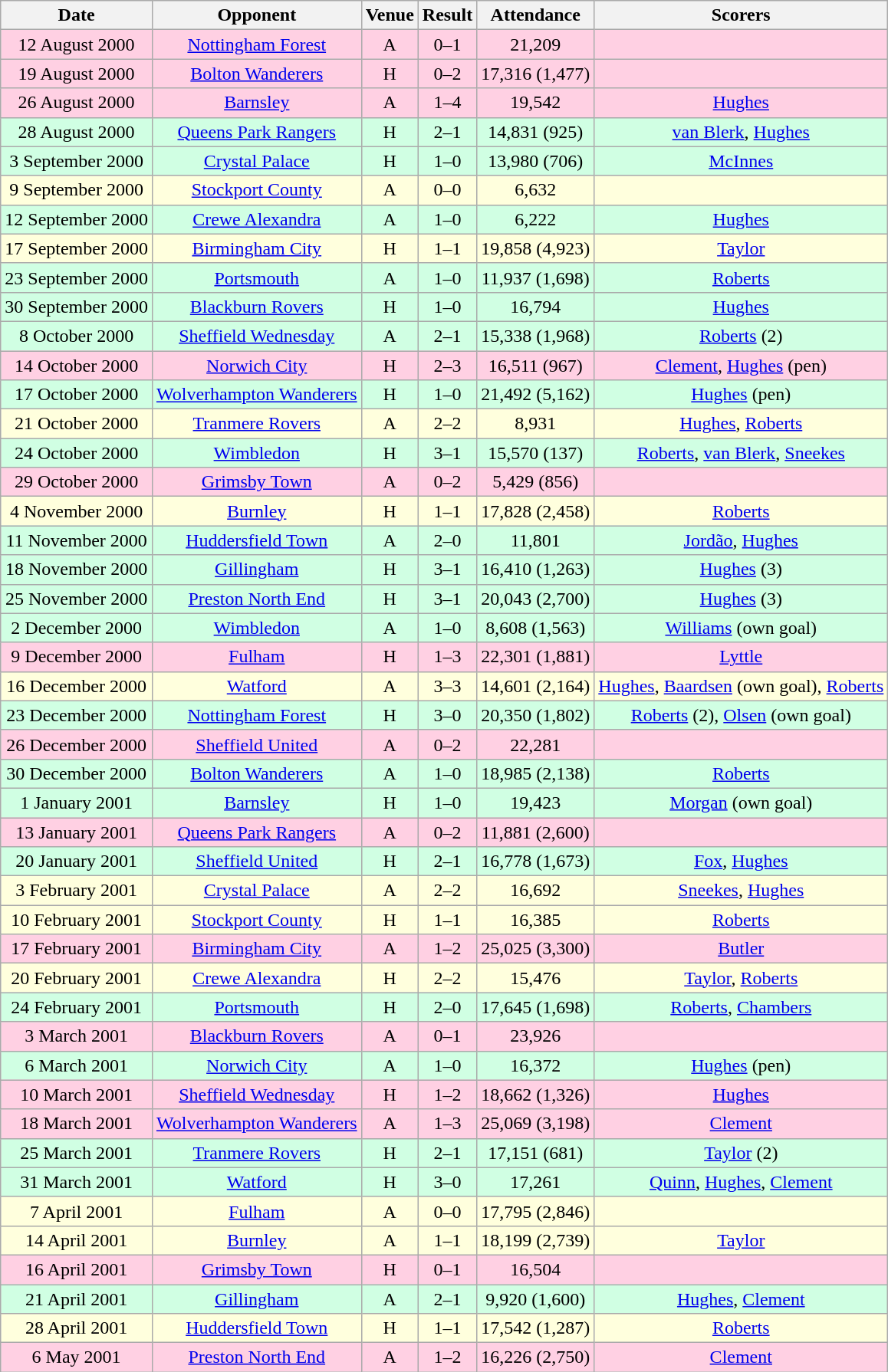<table class="wikitable sortable" style="font-size:100%; text-align:center">
<tr>
<th>Date</th>
<th>Opponent</th>
<th>Venue</th>
<th>Result</th>
<th>Attendance</th>
<th>Scorers</th>
</tr>
<tr style="background-color: #ffd0e3;">
<td>12 August 2000</td>
<td><a href='#'>Nottingham Forest</a></td>
<td>A</td>
<td>0–1</td>
<td>21,209</td>
<td></td>
</tr>
<tr style="background-color: #ffd0e3;">
<td>19 August 2000</td>
<td><a href='#'>Bolton Wanderers</a></td>
<td>H</td>
<td>0–2</td>
<td>17,316  (1,477)</td>
<td></td>
</tr>
<tr style="background-color: #ffd0e3;">
<td>26 August 2000</td>
<td><a href='#'>Barnsley</a></td>
<td>A</td>
<td>1–4</td>
<td>19,542</td>
<td><a href='#'>Hughes</a></td>
</tr>
<tr style="background-color: #d0ffe3;">
<td>28 August 2000</td>
<td><a href='#'>Queens Park Rangers</a></td>
<td>H</td>
<td>2–1</td>
<td>14,831 (925)</td>
<td><a href='#'>van Blerk</a>, <a href='#'>Hughes</a></td>
</tr>
<tr style="background-color: #d0ffe3;">
<td>3 September 2000</td>
<td><a href='#'>Crystal Palace</a></td>
<td>H</td>
<td>1–0</td>
<td>13,980 (706)</td>
<td><a href='#'>McInnes</a></td>
</tr>
<tr style="background-color: #ffffdd;">
<td>9 September 2000</td>
<td><a href='#'>Stockport County</a></td>
<td>A</td>
<td>0–0</td>
<td>6,632</td>
<td></td>
</tr>
<tr style="background-color: #d0ffe3;">
<td>12 September 2000</td>
<td><a href='#'>Crewe Alexandra</a></td>
<td>A</td>
<td>1–0</td>
<td>6,222</td>
<td><a href='#'>Hughes</a></td>
</tr>
<tr style="background-color: #ffffdd;">
<td>17 September 2000</td>
<td><a href='#'>Birmingham City</a></td>
<td>H</td>
<td>1–1</td>
<td>19,858 (4,923)</td>
<td><a href='#'>Taylor</a></td>
</tr>
<tr style="background-color: #d0ffe3;">
<td>23 September 2000</td>
<td><a href='#'>Portsmouth</a></td>
<td>A</td>
<td>1–0</td>
<td>11,937 (1,698)</td>
<td><a href='#'>Roberts</a></td>
</tr>
<tr style="background-color: #d0ffe3;">
<td>30 September 2000</td>
<td><a href='#'>Blackburn Rovers</a></td>
<td>H</td>
<td>1–0</td>
<td>16,794</td>
<td><a href='#'>Hughes</a></td>
</tr>
<tr style="background-color: #d0ffe3;">
<td>8 October 2000</td>
<td><a href='#'>Sheffield Wednesday</a></td>
<td>A</td>
<td>2–1</td>
<td>15,338 (1,968)</td>
<td><a href='#'>Roberts</a> (2)</td>
</tr>
<tr style="background-color: #ffd0e3;">
<td>14 October 2000</td>
<td><a href='#'>Norwich City</a></td>
<td>H</td>
<td>2–3</td>
<td>16,511 (967)</td>
<td><a href='#'>Clement</a>, <a href='#'>Hughes</a> (pen)</td>
</tr>
<tr style="background-color: #d0ffe3;">
<td>17 October 2000</td>
<td><a href='#'>Wolverhampton Wanderers</a></td>
<td>H</td>
<td>1–0</td>
<td>21,492 (5,162)</td>
<td><a href='#'>Hughes</a> (pen)</td>
</tr>
<tr style="background-color: #ffffdd;">
<td>21 October 2000</td>
<td><a href='#'>Tranmere Rovers</a></td>
<td>A</td>
<td>2–2</td>
<td>8,931</td>
<td><a href='#'>Hughes</a>, <a href='#'>Roberts</a></td>
</tr>
<tr style="background-color: #d0ffe3;">
<td>24 October 2000</td>
<td><a href='#'>Wimbledon</a></td>
<td>H</td>
<td>3–1</td>
<td>15,570 (137)</td>
<td><a href='#'>Roberts</a>, <a href='#'>van Blerk</a>, <a href='#'>Sneekes</a></td>
</tr>
<tr style="background-color: #ffd0e3;">
<td>29 October 2000</td>
<td><a href='#'>Grimsby Town</a></td>
<td>A</td>
<td>0–2</td>
<td>5,429 (856)</td>
<td></td>
</tr>
<tr style="background-color: #ffffdd;">
<td>4 November 2000</td>
<td><a href='#'>Burnley</a></td>
<td>H</td>
<td>1–1</td>
<td>17,828 (2,458)</td>
<td><a href='#'>Roberts</a></td>
</tr>
<tr style="background-color: #d0ffe3;">
<td>11 November 2000</td>
<td><a href='#'>Huddersfield Town</a></td>
<td>A</td>
<td>2–0</td>
<td>11,801</td>
<td><a href='#'>Jordão</a>, <a href='#'>Hughes</a></td>
</tr>
<tr style="background-color: #d0ffe3;">
<td>18 November 2000</td>
<td><a href='#'>Gillingham</a></td>
<td>H</td>
<td>3–1</td>
<td>16,410 (1,263)</td>
<td><a href='#'>Hughes</a> (3)</td>
</tr>
<tr style="background-color: #d0ffe3;">
<td>25 November 2000</td>
<td><a href='#'>Preston North End</a></td>
<td>H</td>
<td>3–1</td>
<td>20,043 (2,700)</td>
<td><a href='#'>Hughes</a> (3)</td>
</tr>
<tr style="background-color: #d0ffe3;">
<td>2 December 2000</td>
<td><a href='#'>Wimbledon</a></td>
<td>A</td>
<td>1–0</td>
<td>8,608 (1,563)</td>
<td><a href='#'>Williams</a> (own goal)</td>
</tr>
<tr style="background-color: #ffd0e3;">
<td>9 December 2000</td>
<td><a href='#'>Fulham</a></td>
<td>H</td>
<td>1–3</td>
<td>22,301 (1,881)</td>
<td><a href='#'>Lyttle</a></td>
</tr>
<tr style="background-color: #ffffdd;">
<td>16 December 2000</td>
<td><a href='#'>Watford</a></td>
<td>A</td>
<td>3–3</td>
<td>14,601 (2,164)</td>
<td><a href='#'>Hughes</a>, <a href='#'>Baardsen</a> (own goal), <a href='#'>Roberts</a></td>
</tr>
<tr style="background-color: #d0ffe3;">
<td>23 December 2000</td>
<td><a href='#'>Nottingham Forest</a></td>
<td>H</td>
<td>3–0</td>
<td>20,350 (1,802)</td>
<td><a href='#'>Roberts</a> (2), <a href='#'>Olsen</a> (own goal)</td>
</tr>
<tr style="background-color: #ffd0e3;">
<td>26 December 2000</td>
<td><a href='#'>Sheffield United</a></td>
<td>A</td>
<td>0–2</td>
<td>22,281</td>
<td></td>
</tr>
<tr style="background-color: #d0ffe3;">
<td>30 December 2000</td>
<td><a href='#'>Bolton Wanderers</a></td>
<td>A</td>
<td>1–0</td>
<td>18,985 (2,138)</td>
<td><a href='#'>Roberts</a></td>
</tr>
<tr style="background-color: #d0ffe3;">
<td>1 January 2001</td>
<td><a href='#'>Barnsley</a></td>
<td>H</td>
<td>1–0</td>
<td>19,423</td>
<td><a href='#'>Morgan</a> (own goal)</td>
</tr>
<tr style="background-color: #ffd0e3;">
<td>13 January 2001</td>
<td><a href='#'>Queens Park Rangers</a></td>
<td>A</td>
<td>0–2</td>
<td>11,881 (2,600)</td>
<td></td>
</tr>
<tr style="background-color: #d0ffe3;">
<td>20 January 2001</td>
<td><a href='#'>Sheffield United</a></td>
<td>H</td>
<td>2–1</td>
<td>16,778 (1,673)</td>
<td><a href='#'>Fox</a>, <a href='#'>Hughes</a></td>
</tr>
<tr style="background-color: #ffffdd;">
<td>3 February 2001</td>
<td><a href='#'>Crystal Palace</a></td>
<td>A</td>
<td>2–2</td>
<td>16,692</td>
<td><a href='#'>Sneekes</a>, <a href='#'>Hughes</a></td>
</tr>
<tr style="background-color: #ffffdd;">
<td>10 February 2001</td>
<td><a href='#'>Stockport County</a></td>
<td>H</td>
<td>1–1</td>
<td>16,385</td>
<td><a href='#'>Roberts</a></td>
</tr>
<tr style="background-color: #ffd0e3;">
<td>17 February 2001</td>
<td><a href='#'>Birmingham City</a></td>
<td>A</td>
<td>1–2</td>
<td>25,025 (3,300)</td>
<td><a href='#'>Butler</a></td>
</tr>
<tr style="background-color: #ffffdd;">
<td>20 February 2001</td>
<td><a href='#'>Crewe Alexandra</a></td>
<td>H</td>
<td>2–2</td>
<td>15,476</td>
<td><a href='#'>Taylor</a>, <a href='#'>Roberts</a></td>
</tr>
<tr style="background-color: #d0ffe3;">
<td>24 February 2001</td>
<td><a href='#'>Portsmouth</a></td>
<td>H</td>
<td>2–0</td>
<td>17,645 (1,698)</td>
<td><a href='#'>Roberts</a>, <a href='#'>Chambers</a></td>
</tr>
<tr style="background-color: #ffd0e3;">
<td>3 March 2001</td>
<td><a href='#'>Blackburn Rovers</a></td>
<td>A</td>
<td>0–1</td>
<td>23,926</td>
<td></td>
</tr>
<tr style="background-color: #d0ffe3;">
<td>6 March 2001</td>
<td><a href='#'>Norwich City</a></td>
<td>A</td>
<td>1–0</td>
<td>16,372</td>
<td><a href='#'>Hughes</a> (pen)</td>
</tr>
<tr style="background-color: #ffd0e3;">
<td>10 March 2001</td>
<td><a href='#'>Sheffield Wednesday</a></td>
<td>H</td>
<td>1–2</td>
<td>18,662 (1,326)</td>
<td><a href='#'>Hughes</a></td>
</tr>
<tr style="background-color: #ffd0e3;">
<td>18 March 2001</td>
<td><a href='#'>Wolverhampton Wanderers</a></td>
<td>A</td>
<td>1–3</td>
<td>25,069 (3,198)</td>
<td><a href='#'>Clement</a></td>
</tr>
<tr style="background-color: #d0ffe3;">
<td>25 March 2001</td>
<td><a href='#'>Tranmere Rovers</a></td>
<td>H</td>
<td>2–1</td>
<td>17,151 (681)</td>
<td><a href='#'>Taylor</a> (2)</td>
</tr>
<tr style="background-color: #d0ffe3;">
<td>31 March 2001</td>
<td><a href='#'>Watford</a></td>
<td>H</td>
<td>3–0</td>
<td>17,261</td>
<td><a href='#'>Quinn</a>, <a href='#'>Hughes</a>, <a href='#'>Clement</a></td>
</tr>
<tr style="background-color: #ffffdd;">
<td>7 April 2001</td>
<td><a href='#'>Fulham</a></td>
<td>A</td>
<td>0–0</td>
<td>17,795 (2,846)</td>
<td></td>
</tr>
<tr style="background-color: #ffffdd;">
<td>14 April 2001</td>
<td><a href='#'>Burnley</a></td>
<td>A</td>
<td>1–1</td>
<td>18,199 (2,739)</td>
<td><a href='#'>Taylor</a></td>
</tr>
<tr style="background-color: #ffd0e3;">
<td>16 April 2001</td>
<td><a href='#'>Grimsby Town</a></td>
<td>H</td>
<td>0–1</td>
<td>16,504</td>
<td></td>
</tr>
<tr style="background-color: #d0ffe3;">
<td>21 April 2001</td>
<td><a href='#'>Gillingham</a></td>
<td>A</td>
<td>2–1</td>
<td>9,920 (1,600)</td>
<td><a href='#'>Hughes</a>, <a href='#'>Clement</a></td>
</tr>
<tr style="background-color: #ffffdd;">
<td>28 April 2001</td>
<td><a href='#'>Huddersfield Town</a></td>
<td>H</td>
<td>1–1</td>
<td>17,542 (1,287)</td>
<td><a href='#'>Roberts</a></td>
</tr>
<tr style="background-color: #ffd0e3;">
<td>6 May 2001</td>
<td><a href='#'>Preston North End</a></td>
<td>A</td>
<td>1–2</td>
<td>16,226 (2,750)</td>
<td><a href='#'>Clement</a></td>
</tr>
</table>
